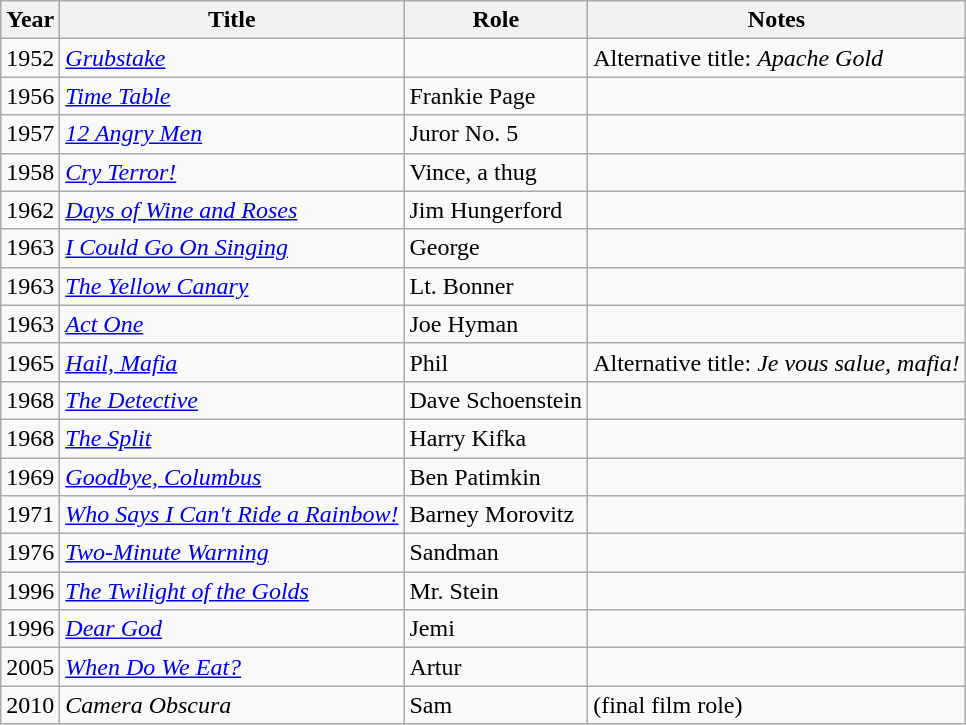<table class="wikitable sortable">
<tr>
<th>Year</th>
<th>Title</th>
<th>Role</th>
<th class="unsortable">Notes</th>
</tr>
<tr>
<td>1952</td>
<td><em><a href='#'>Grubstake</a></em></td>
<td></td>
<td>Alternative title: <em>Apache Gold</em></td>
</tr>
<tr>
<td>1956</td>
<td><em><a href='#'>Time Table</a></em></td>
<td>Frankie Page</td>
<td></td>
</tr>
<tr>
<td>1957</td>
<td><em><a href='#'>12 Angry Men</a></em></td>
<td>Juror No. 5</td>
<td></td>
</tr>
<tr>
<td>1958</td>
<td><em><a href='#'>Cry Terror!</a></em></td>
<td>Vince, a thug</td>
<td></td>
</tr>
<tr>
<td>1962</td>
<td><em><a href='#'>Days of Wine and Roses</a></em></td>
<td>Jim Hungerford</td>
<td></td>
</tr>
<tr>
<td>1963</td>
<td><em><a href='#'>I Could Go On Singing</a></em></td>
<td>George</td>
<td></td>
</tr>
<tr>
<td>1963</td>
<td><em><a href='#'>The Yellow Canary</a></em></td>
<td>Lt. Bonner</td>
<td></td>
</tr>
<tr>
<td>1963</td>
<td><em><a href='#'>Act One</a></em></td>
<td>Joe Hyman</td>
<td></td>
</tr>
<tr>
<td>1965</td>
<td><em><a href='#'>Hail, Mafia</a></em></td>
<td>Phil</td>
<td>Alternative title: <em>Je vous salue, mafia!</em></td>
</tr>
<tr>
<td>1968</td>
<td><em><a href='#'>The Detective</a></em></td>
<td>Dave Schoenstein</td>
<td></td>
</tr>
<tr>
<td>1968</td>
<td><em><a href='#'>The Split</a></em></td>
<td>Harry Kifka</td>
<td></td>
</tr>
<tr>
<td>1969</td>
<td><em><a href='#'>Goodbye, Columbus</a></em></td>
<td>Ben Patimkin</td>
<td></td>
</tr>
<tr>
<td>1971</td>
<td><em><a href='#'>Who Says I Can't Ride a Rainbow!</a></em></td>
<td>Barney Morovitz</td>
<td></td>
</tr>
<tr>
<td>1976</td>
<td><em><a href='#'>Two-Minute Warning</a></em></td>
<td>Sandman</td>
<td></td>
</tr>
<tr>
<td>1996</td>
<td><em><a href='#'>The Twilight of the Golds</a></em></td>
<td>Mr. Stein</td>
<td></td>
</tr>
<tr>
<td>1996</td>
<td><em><a href='#'>Dear God</a></em></td>
<td>Jemi</td>
<td></td>
</tr>
<tr>
<td>2005</td>
<td><em><a href='#'>When Do We Eat?</a></em></td>
<td>Artur</td>
<td></td>
</tr>
<tr>
<td>2010</td>
<td><em>Camera Obscura</em></td>
<td>Sam</td>
<td>(final film role)</td>
</tr>
</table>
